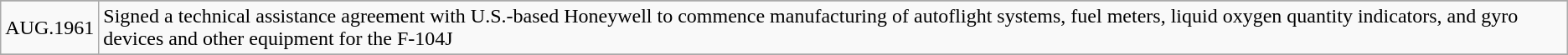<table class="wikitable">
<tr>
</tr>
<tr>
<td>AUG.1961</td>
<td>Signed a technical assistance agreement with U.S.-based Honeywell to commence manufacturing of autoflight systems, fuel meters, liquid oxygen quantity indicators, and gyro devices and other equipment for the F-104J</td>
</tr>
<tr>
</tr>
</table>
